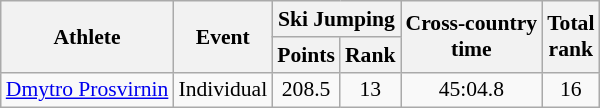<table class="wikitable" style="font-size:90%">
<tr>
<th rowspan="2">Athlete</th>
<th rowspan="2">Event</th>
<th colspan="2">Ski Jumping</th>
<th rowspan="2">Cross-country <br> time</th>
<th rowspan="2">Total <br> rank</th>
</tr>
<tr>
<th>Points</th>
<th>Rank</th>
</tr>
<tr>
<td><a href='#'>Dmytro Prosvirnin</a></td>
<td>Individual</td>
<td align="center">208.5</td>
<td align="center">13</td>
<td align="center">45:04.8</td>
<td align="center">16</td>
</tr>
</table>
